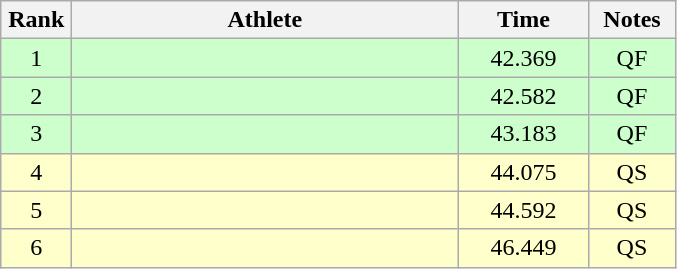<table class=wikitable style="text-align:center">
<tr>
<th width=40>Rank</th>
<th width=250>Athlete</th>
<th width=80>Time</th>
<th width=50>Notes</th>
</tr>
<tr bgcolor="ccffcc">
<td>1</td>
<td align=left></td>
<td>42.369</td>
<td>QF</td>
</tr>
<tr bgcolor="ccffcc">
<td>2</td>
<td align=left></td>
<td>42.582</td>
<td>QF</td>
</tr>
<tr bgcolor="ccffcc">
<td>3</td>
<td align=left></td>
<td>43.183</td>
<td>QF</td>
</tr>
<tr bgcolor="#ffffcc">
<td>4</td>
<td align=left></td>
<td>44.075</td>
<td>QS</td>
</tr>
<tr bgcolor="#ffffcc">
<td>5</td>
<td align=left></td>
<td>44.592</td>
<td>QS</td>
</tr>
<tr bgcolor="#ffffcc">
<td>6</td>
<td align=left></td>
<td>46.449</td>
<td>QS</td>
</tr>
</table>
